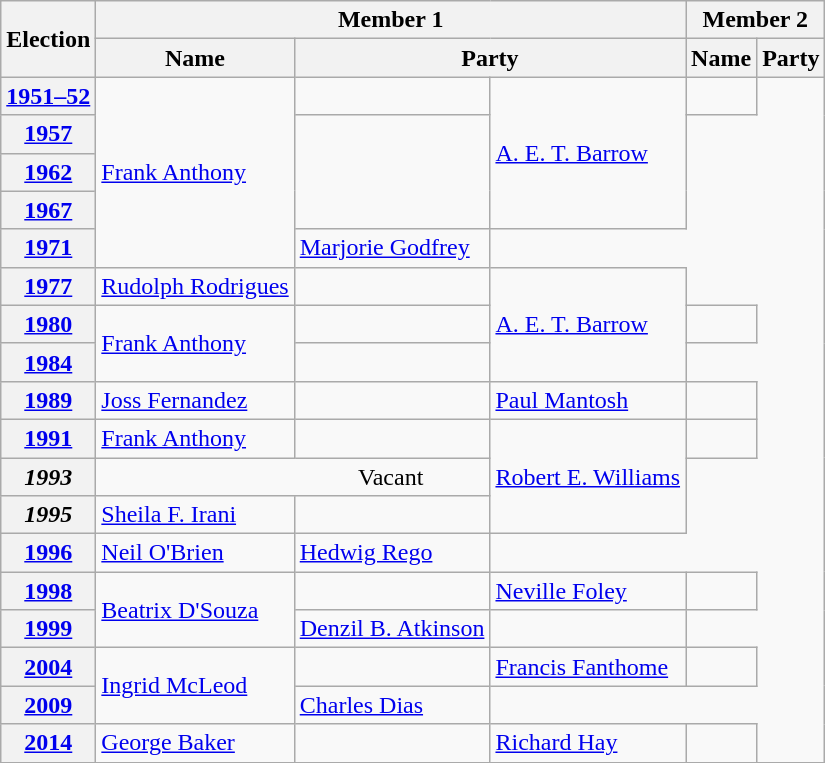<table class="wikitable sortable">
<tr>
<th scope=col rowspan=2>Election</th>
<th scope=colgroup colspan=3>Member 1</th>
<th scope=colgroup colspan=3>Member 2</th>
</tr>
<tr>
<th scope=col>Name</th>
<th scope=col colspan=2>Party</th>
<th scope=col>Name</th>
<th scope=col colspan=2>Party</th>
</tr>
<tr>
<th scope=row><a href='#'>1951–52</a></th>
<td rowspan=5><a href='#'>Frank Anthony</a></td>
<td></td>
<td rowspan=4><a href='#'>A. E. T. Barrow</a></td>
<td></td>
</tr>
<tr>
<th scope=row><a href='#'>1957</a></th>
</tr>
<tr>
<th scope=row><a href='#'>1962</a></th>
</tr>
<tr>
<th scope=row><a href='#'>1967</a></th>
</tr>
<tr>
<th scope=row><a href='#'>1971</a></th>
<td><a href='#'>Marjorie Godfrey</a></td>
</tr>
<tr>
<th scope=row><a href='#'>1977</a></th>
<td><a href='#'>Rudolph Rodrigues</a></td>
<td></td>
<td rowspan=3><a href='#'>A. E. T. Barrow</a></td>
</tr>
<tr>
<th scope=row><a href='#'>1980</a></th>
<td rowspan=2><a href='#'>Frank Anthony</a></td>
<td></td>
<td></td>
</tr>
<tr>
<th scope=row><a href='#'>1984</a></th>
</tr>
<tr>
<th scope=row><a href='#'>1989</a></th>
<td><a href='#'>Joss Fernandez</a></td>
<td></td>
<td><a href='#'>Paul Mantosh</a></td>
<td></td>
</tr>
<tr>
<th scope=row><a href='#'>1991</a></th>
<td><a href='#'>Frank Anthony</a></td>
<td></td>
<td rowspan=3><a href='#'>Robert E. Williams</a></td>
<td></td>
</tr>
<tr>
<th scope=row><em>1993</em></th>
<td colspan=3 align=center>Vacant</td>
</tr>
<tr>
<th scope=row><em>1995</em></th>
<td><a href='#'>Sheila F. Irani</a></td>
<td></td>
</tr>
<tr>
<th scope=row><a href='#'>1996</a></th>
<td><a href='#'>Neil O'Brien</a></td>
<td><a href='#'>Hedwig Rego</a></td>
</tr>
<tr>
<th scope=row><a href='#'>1998</a></th>
<td rowspan=2><a href='#'>Beatrix D'Souza</a></td>
<td></td>
<td><a href='#'>Neville Foley</a></td>
<td></td>
</tr>
<tr>
<th scope=row><a href='#'>1999</a></th>
<td><a href='#'>Denzil B. Atkinson</a></td>
<td></td>
</tr>
<tr>
<th scope=row><a href='#'>2004</a></th>
<td rowspan=2><a href='#'>Ingrid McLeod</a></td>
<td></td>
<td><a href='#'>Francis Fanthome</a></td>
<td></td>
</tr>
<tr>
<th scope=row><a href='#'>2009</a></th>
<td><a href='#'>Charles Dias</a></td>
</tr>
<tr>
<th scope=row><a href='#'>2014</a></th>
<td><a href='#'>George Baker</a></td>
<td></td>
<td><a href='#'>Richard Hay</a></td>
<td></td>
</tr>
<tr>
</tr>
</table>
